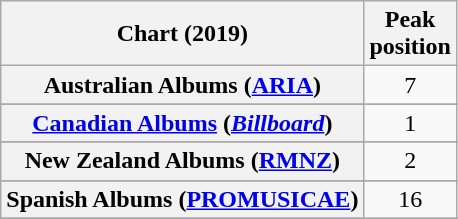<table class="wikitable sortable plainrowheaders" style="text-align:center">
<tr>
<th scope="col">Chart (2019)</th>
<th scope="col">Peak<br>position</th>
</tr>
<tr>
<th scope="row">Australian Albums (<a href='#'>ARIA</a>)</th>
<td>7</td>
</tr>
<tr>
</tr>
<tr>
</tr>
<tr>
</tr>
<tr>
<th scope="row"><a href='#'>Canadian Albums</a> (<em><a href='#'>Billboard</a></em>)</th>
<td>1</td>
</tr>
<tr>
</tr>
<tr>
</tr>
<tr>
</tr>
<tr>
</tr>
<tr>
</tr>
<tr>
<th scope="row">New Zealand Albums (<a href='#'>RMNZ</a>)</th>
<td>2</td>
</tr>
<tr>
</tr>
<tr>
</tr>
<tr>
<th scope="row">Spanish Albums (<a href='#'>PROMUSICAE</a>)</th>
<td>16</td>
</tr>
<tr>
</tr>
<tr>
</tr>
</table>
